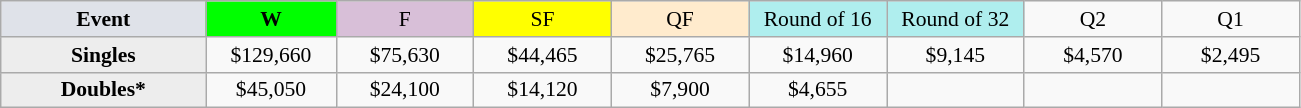<table class=wikitable style=font-size:90%;text-align:center>
<tr>
<td style="width:130px; background:#dfe2e9;"><strong>Event</strong></td>
<td style="width:80px; background:lime;"><strong>W</strong></td>
<td style="width:85px; background:thistle;">F</td>
<td style="width:85px; background:#ff0;">SF</td>
<td style="width:85px; background:#ffebcd;">QF</td>
<td style="width:85px; background:#afeeee;">Round of 16</td>
<td style="width:85px; background:#afeeee;">Round of 32</td>
<td width=85>Q2</td>
<td width=85>Q1</td>
</tr>
<tr>
<td style="background:#ededed;"><strong>Singles</strong></td>
<td>$129,660</td>
<td>$75,630</td>
<td>$44,465</td>
<td>$25,765</td>
<td>$14,960</td>
<td>$9,145</td>
<td>$4,570</td>
<td>$2,495</td>
</tr>
<tr>
<td style="background:#ededed;"><strong>Doubles*</strong></td>
<td>$45,050</td>
<td>$24,100</td>
<td>$14,120</td>
<td>$7,900</td>
<td>$4,655</td>
<td></td>
<td></td>
<td></td>
</tr>
</table>
